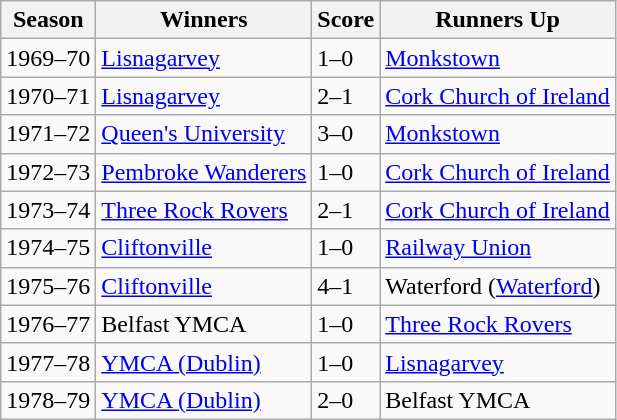<table class="wikitable collapsible">
<tr>
<th>Season</th>
<th>Winners</th>
<th>Score</th>
<th>Runners Up</th>
</tr>
<tr>
<td>1969–70</td>
<td><a href='#'>Lisnagarvey</a></td>
<td>1–0 </td>
<td><a href='#'>Monkstown</a></td>
</tr>
<tr>
<td>1970–71</td>
<td><a href='#'>Lisnagarvey</a></td>
<td>2–1 </td>
<td><a href='#'>Cork Church of Ireland</a></td>
</tr>
<tr>
<td>1971–72</td>
<td><a href='#'>Queen's University</a></td>
<td>3–0</td>
<td><a href='#'>Monkstown</a></td>
</tr>
<tr>
<td>1972–73</td>
<td><a href='#'>Pembroke Wanderers</a></td>
<td>1–0</td>
<td><a href='#'>Cork Church of Ireland</a></td>
</tr>
<tr>
<td>1973–74</td>
<td><a href='#'>Three Rock Rovers</a></td>
<td>2–1</td>
<td><a href='#'>Cork Church of Ireland</a></td>
</tr>
<tr>
<td>1974–75</td>
<td><a href='#'>Cliftonville</a></td>
<td>1–0</td>
<td><a href='#'>Railway Union</a></td>
</tr>
<tr>
<td>1975–76</td>
<td><a href='#'>Cliftonville</a></td>
<td>4–1</td>
<td>Waterford (<a href='#'>Waterford</a>)</td>
</tr>
<tr>
<td>1976–77</td>
<td>Belfast YMCA</td>
<td>1–0</td>
<td><a href='#'>Three Rock Rovers</a></td>
</tr>
<tr>
<td>1977–78</td>
<td><a href='#'>YMCA (Dublin)</a></td>
<td>1–0</td>
<td><a href='#'>Lisnagarvey</a></td>
</tr>
<tr>
<td>1978–79</td>
<td><a href='#'>YMCA (Dublin)</a></td>
<td>2–0</td>
<td>Belfast YMCA</td>
</tr>
</table>
